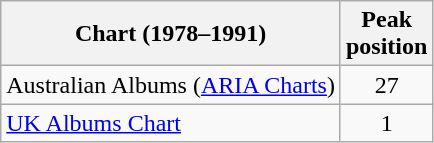<table class="wikitable">
<tr>
<th>Chart (1978–1991)</th>
<th>Peak<br>position</th>
</tr>
<tr>
<td>Australian Albums (<a href='#'>ARIA Charts</a>)</td>
<td align=center>27</td>
</tr>
<tr>
<td><a href='#'>UK Albums Chart</a></td>
<td align=center>1</td>
</tr>
</table>
